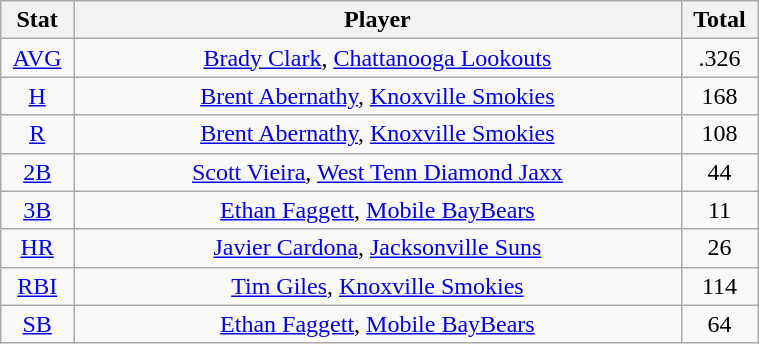<table class="wikitable" width="40%" style="text-align:center;">
<tr>
<th width="5%">Stat</th>
<th width="60%">Player</th>
<th width="5%">Total</th>
</tr>
<tr>
<td><a href='#'>AVG</a></td>
<td><a href='#'>Brady Clark</a>, <a href='#'>Chattanooga Lookouts</a></td>
<td>.326</td>
</tr>
<tr>
<td><a href='#'>H</a></td>
<td><a href='#'>Brent Abernathy</a>, <a href='#'>Knoxville Smokies</a></td>
<td>168</td>
</tr>
<tr>
<td><a href='#'>R</a></td>
<td><a href='#'>Brent Abernathy</a>, <a href='#'>Knoxville Smokies</a></td>
<td>108</td>
</tr>
<tr>
<td><a href='#'>2B</a></td>
<td><a href='#'>Scott Vieira</a>, <a href='#'>West Tenn Diamond Jaxx</a></td>
<td>44</td>
</tr>
<tr>
<td><a href='#'>3B</a></td>
<td><a href='#'>Ethan Faggett</a>, <a href='#'>Mobile BayBears</a></td>
<td>11</td>
</tr>
<tr>
<td><a href='#'>HR</a></td>
<td><a href='#'>Javier Cardona</a>, <a href='#'>Jacksonville Suns</a></td>
<td>26</td>
</tr>
<tr>
<td><a href='#'>RBI</a></td>
<td><a href='#'>Tim Giles</a>, <a href='#'>Knoxville Smokies</a></td>
<td>114</td>
</tr>
<tr>
<td><a href='#'>SB</a></td>
<td><a href='#'>Ethan Faggett</a>, <a href='#'>Mobile BayBears</a></td>
<td>64</td>
</tr>
</table>
